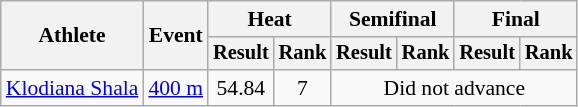<table class=wikitable style=font-size:90%>
<tr>
<th rowspan=2>Athlete</th>
<th rowspan=2>Event</th>
<th colspan=2>Heat</th>
<th colspan=2>Semifinal</th>
<th colspan=2>Final</th>
</tr>
<tr style="font-size:95%">
<th>Result</th>
<th>Rank</th>
<th>Result</th>
<th>Rank</th>
<th>Result</th>
<th>Rank</th>
</tr>
<tr align=center>
<td align=left><a href='#'>Klodiana Shala</a></td>
<td align=left><a href='#'>400 m</a></td>
<td>54.84</td>
<td>7</td>
<td colspan=4>Did not advance</td>
</tr>
</table>
